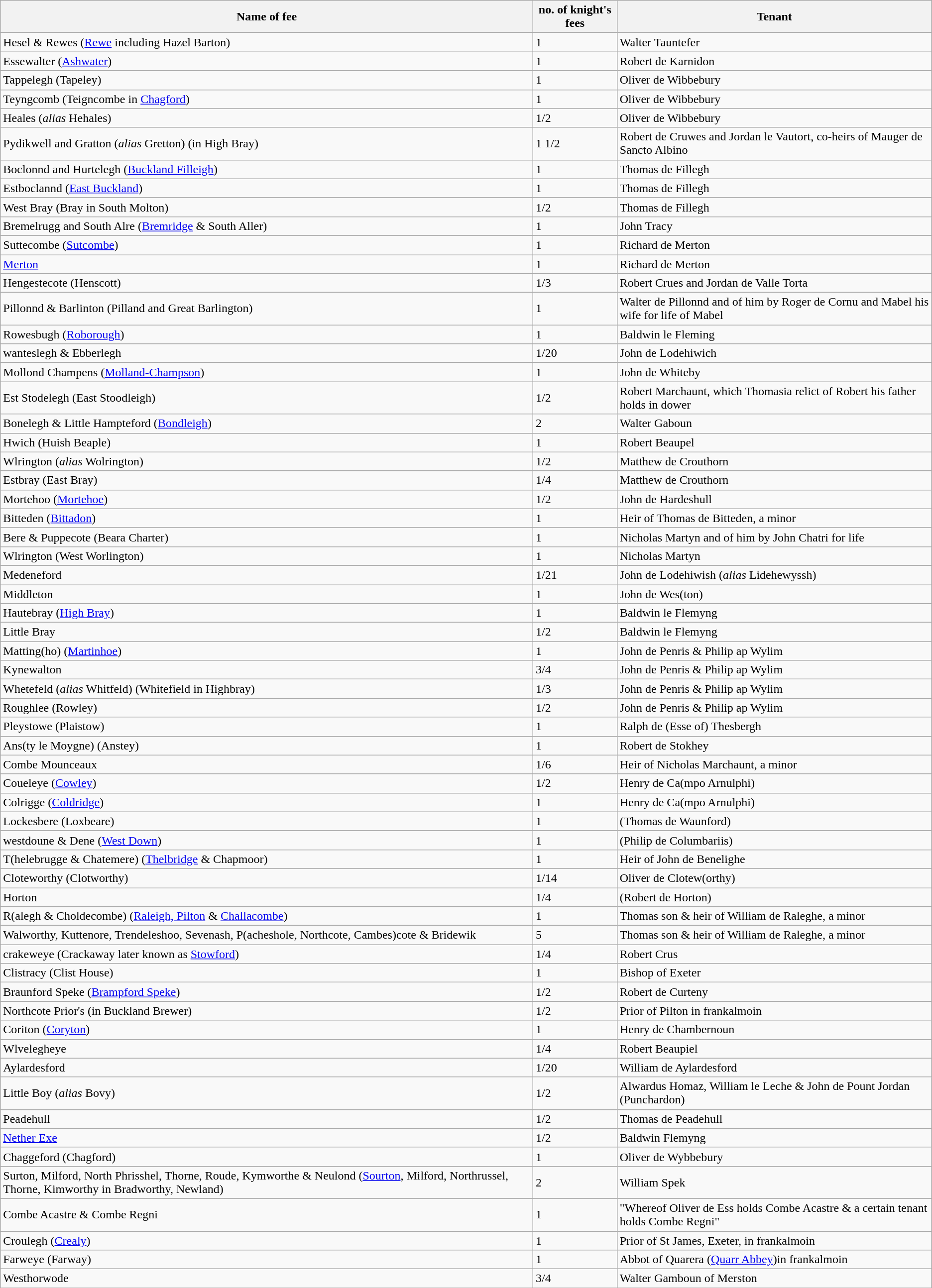<table class="wikitable">
<tr>
<th>Name of fee</th>
<th>no. of knight's fees</th>
<th>Tenant</th>
</tr>
<tr>
<td>Hesel & Rewes (<a href='#'>Rewe</a> including Hazel Barton)</td>
<td>1</td>
<td>Walter Tauntefer</td>
</tr>
<tr>
<td>Essewalter (<a href='#'>Ashwater</a>)</td>
<td>1</td>
<td>Robert de Karnidon</td>
</tr>
<tr>
<td>Tappelegh (Tapeley)</td>
<td>1</td>
<td>Oliver de Wibbebury</td>
</tr>
<tr>
<td>Teyngcomb (Teigncombe in <a href='#'>Chagford</a>)</td>
<td>1</td>
<td>Oliver de Wibbebury</td>
</tr>
<tr>
<td>Heales (<em>alias</em> Hehales)</td>
<td>1/2</td>
<td>Oliver de Wibbebury</td>
</tr>
<tr>
<td>Pydikwell and Gratton (<em>alias</em> Gretton) (in High Bray)</td>
<td>1 1/2</td>
<td>Robert de Cruwes and Jordan le Vautort, co-heirs of Mauger de Sancto Albino</td>
</tr>
<tr>
<td>Boclonnd and Hurtelegh (<a href='#'>Buckland Filleigh</a>)</td>
<td>1</td>
<td>Thomas de Fillegh</td>
</tr>
<tr>
<td>Estboclannd (<a href='#'>East Buckland</a>)</td>
<td>1</td>
<td>Thomas de Fillegh</td>
</tr>
<tr>
<td>West Bray (Bray in South Molton)</td>
<td>1/2</td>
<td>Thomas de Fillegh</td>
</tr>
<tr>
<td>Bremelrugg and South Alre (<a href='#'>Bremridge</a> & South Aller)</td>
<td>1</td>
<td>John Tracy</td>
</tr>
<tr>
<td>Suttecombe (<a href='#'>Sutcombe</a>)</td>
<td>1</td>
<td>Richard de Merton</td>
</tr>
<tr>
<td><a href='#'>Merton</a></td>
<td>1</td>
<td>Richard de Merton</td>
</tr>
<tr>
<td>Hengestecote (Henscott)</td>
<td>1/3</td>
<td>Robert Crues and Jordan de Valle Torta</td>
</tr>
<tr>
<td>Pillonnd & Barlinton (Pilland and Great Barlington)</td>
<td>1</td>
<td>Walter de Pillonnd and of him by Roger de Cornu and Mabel his wife for life of Mabel</td>
</tr>
<tr>
<td>Rowesbugh (<a href='#'>Roborough</a>)</td>
<td>1</td>
<td>Baldwin le Fleming</td>
</tr>
<tr>
<td>wanteslegh & Ebberlegh</td>
<td>1/20</td>
<td>John de Lodehiwich</td>
</tr>
<tr>
<td>Mollond Champens (<a href='#'>Molland-Champson</a>)</td>
<td>1</td>
<td>John de Whiteby</td>
</tr>
<tr>
<td>Est Stodelegh (East Stoodleigh)</td>
<td>1/2</td>
<td>Robert Marchaunt, which Thomasia relict of Robert his father holds in dower</td>
</tr>
<tr>
<td>Bonelegh & Little Hampteford (<a href='#'>Bondleigh</a>)</td>
<td>2</td>
<td>Walter Gaboun</td>
</tr>
<tr>
<td>Hwich (Huish Beaple)</td>
<td>1</td>
<td>Robert Beaupel</td>
</tr>
<tr>
<td>Wlrington (<em>alias</em> Wolrington)</td>
<td>1/2</td>
<td>Matthew de Crouthorn</td>
</tr>
<tr>
<td>Estbray (East Bray)</td>
<td>1/4</td>
<td>Matthew de Crouthorn</td>
</tr>
<tr>
<td>Mortehoo (<a href='#'>Mortehoe</a>)</td>
<td>1/2</td>
<td>John de Hardeshull</td>
</tr>
<tr>
<td>Bitteden (<a href='#'>Bittadon</a>)</td>
<td>1</td>
<td>Heir of Thomas de Bitteden, a minor</td>
</tr>
<tr>
<td>Bere & Puppecote (Beara Charter)</td>
<td>1</td>
<td>Nicholas Martyn and of him by John Chatri for life</td>
</tr>
<tr>
<td>Wlrington (West Worlington)</td>
<td>1</td>
<td>Nicholas Martyn</td>
</tr>
<tr>
<td>Medeneford</td>
<td>1/21</td>
<td>John de Lodehiwish (<em>alias</em> Lidehewyssh)</td>
</tr>
<tr>
<td>Middleton</td>
<td>1</td>
<td>John de Wes(ton)</td>
</tr>
<tr>
<td>Hautebray (<a href='#'>High Bray</a>)</td>
<td>1</td>
<td>Baldwin le Flemyng</td>
</tr>
<tr>
<td>Little Bray</td>
<td>1/2</td>
<td>Baldwin le Flemyng</td>
</tr>
<tr>
<td>Matting(ho) (<a href='#'>Martinhoe</a>)</td>
<td>1</td>
<td>John de Penris & Philip ap Wylim</td>
</tr>
<tr>
<td>Kynewalton</td>
<td>3/4</td>
<td>John de Penris & Philip ap Wylim</td>
</tr>
<tr>
<td>Whetefeld (<em>alias</em> Whitfeld) (Whitefield in Highbray)</td>
<td>1/3</td>
<td>John de Penris & Philip ap Wylim</td>
</tr>
<tr>
<td>Roughlee (Rowley)</td>
<td>1/2</td>
<td>John de Penris & Philip ap Wylim</td>
</tr>
<tr>
<td>Pleystowe (Plaistow)</td>
<td>1</td>
<td>Ralph de (Esse of) Thesbergh</td>
</tr>
<tr>
<td>Ans(ty le Moygne) (Anstey)</td>
<td>1</td>
<td>Robert de Stokhey</td>
</tr>
<tr>
<td>Combe Mounceaux</td>
<td>1/6</td>
<td>Heir of Nicholas Marchaunt, a minor</td>
</tr>
<tr>
<td>Coueleye (<a href='#'>Cowley</a>)</td>
<td>1/2</td>
<td>Henry de Ca(mpo Arnulphi)</td>
</tr>
<tr>
<td>Colrigge (<a href='#'>Coldridge</a>)</td>
<td>1</td>
<td>Henry de Ca(mpo Arnulphi)</td>
</tr>
<tr>
<td>Lockesbere (Loxbeare)</td>
<td>1</td>
<td>(Thomas de Waunford)</td>
</tr>
<tr>
<td>westdoune & Dene (<a href='#'>West Down</a>)</td>
<td>1</td>
<td>(Philip de Columbariis)</td>
</tr>
<tr>
<td>T(helebrugge & Chatemere) (<a href='#'>Thelbridge</a> & Chapmoor)</td>
<td>1</td>
<td>Heir of John de Benelighe</td>
</tr>
<tr>
<td>Cloteworthy (Clotworthy)</td>
<td>1/14</td>
<td>Oliver de Clotew(orthy)</td>
</tr>
<tr>
<td>Horton</td>
<td>1/4</td>
<td>(Robert de Horton)</td>
</tr>
<tr>
<td>R(alegh & Choldecombe) (<a href='#'>Raleigh, Pilton</a> & <a href='#'>Challacombe</a>)</td>
<td>1</td>
<td>Thomas son & heir of William de Raleghe, a minor</td>
</tr>
<tr>
<td>Walworthy, Kuttenore, Trendeleshoo, Sevenash, P(acheshole, Northcote, Cambes)cote & Bridewik</td>
<td>5</td>
<td>Thomas son & heir of William de Raleghe, a minor</td>
</tr>
<tr>
<td>crakeweye (Crackaway later known as <a href='#'>Stowford</a>)</td>
<td>1/4</td>
<td>Robert Crus</td>
</tr>
<tr>
<td>Clistracy (Clist House)</td>
<td>1</td>
<td>Bishop of Exeter</td>
</tr>
<tr>
<td>Braunford Speke (<a href='#'>Brampford Speke</a>)</td>
<td>1/2</td>
<td>Robert de Curteny</td>
</tr>
<tr>
<td>Northcote Prior's (in Buckland Brewer)</td>
<td>1/2</td>
<td>Prior of Pilton in frankalmoin</td>
</tr>
<tr>
<td>Coriton (<a href='#'>Coryton</a>)</td>
<td>1</td>
<td>Henry de Chambernoun</td>
</tr>
<tr>
<td>Wlvelegheye</td>
<td>1/4</td>
<td>Robert Beaupiel</td>
</tr>
<tr>
<td>Aylardesford</td>
<td>1/20</td>
<td>William de Aylardesford</td>
</tr>
<tr>
<td>Little Boy (<em>alias</em> Bovy)</td>
<td>1/2</td>
<td>Alwardus Homaz, William le Leche & John de Pount Jordan (Punchardon)</td>
</tr>
<tr>
<td>Peadehull</td>
<td>1/2</td>
<td>Thomas de Peadehull</td>
</tr>
<tr>
<td><a href='#'>Nether Exe</a></td>
<td>1/2</td>
<td>Baldwin Flemyng</td>
</tr>
<tr>
<td>Chaggeford (Chagford)</td>
<td>1</td>
<td>Oliver de Wybbebury</td>
</tr>
<tr>
<td>Surton, Milford, North Phrisshel, Thorne, Roude, Kymworthe & Neulond (<a href='#'>Sourton</a>, Milford, Northrussel, Thorne, Kimworthy in Bradworthy, Newland)</td>
<td>2</td>
<td>William Spek</td>
</tr>
<tr>
<td>Combe Acastre & Combe Regni</td>
<td>1</td>
<td>"Whereof Oliver de Ess holds Combe Acastre & a certain tenant holds Combe Regni"</td>
</tr>
<tr>
<td>Croulegh (<a href='#'>Crealy</a>)</td>
<td>1</td>
<td>Prior of St James, Exeter, in frankalmoin</td>
</tr>
<tr>
<td>Farweye (Farway)</td>
<td>1</td>
<td>Abbot of Quarera (<a href='#'>Quarr Abbey</a>)in frankalmoin</td>
</tr>
<tr>
<td>Westhorwode</td>
<td>3/4</td>
<td>Walter Gamboun of Merston</td>
</tr>
<tr>
</tr>
</table>
